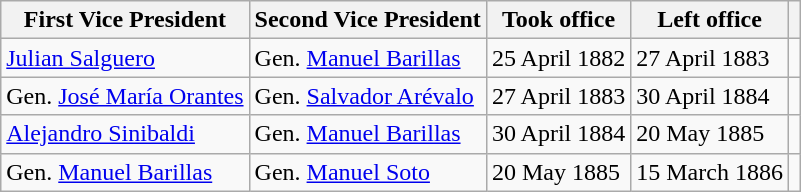<table class="wikitable">
<tr>
<th>First Vice President</th>
<th>Second Vice President</th>
<th>Took office</th>
<th>Left office</th>
<th></th>
</tr>
<tr>
<td><a href='#'>Julian Salguero</a></td>
<td>Gen. <a href='#'>Manuel Barillas</a></td>
<td>25 April 1882</td>
<td>27 April 1883</td>
<td></td>
</tr>
<tr>
<td>Gen. <a href='#'>José María Orantes</a></td>
<td>Gen. <a href='#'>Salvador Arévalo</a></td>
<td>27 April 1883</td>
<td>30 April 1884</td>
<td></td>
</tr>
<tr>
<td><a href='#'>Alejandro Sinibaldi</a></td>
<td>Gen. <a href='#'>Manuel Barillas</a></td>
<td>30 April 1884</td>
<td>20 May 1885</td>
<td></td>
</tr>
<tr>
<td>Gen. <a href='#'>Manuel Barillas</a></td>
<td>Gen. <a href='#'>Manuel Soto</a></td>
<td>20 May 1885</td>
<td>15 March 1886</td>
<td></td>
</tr>
</table>
